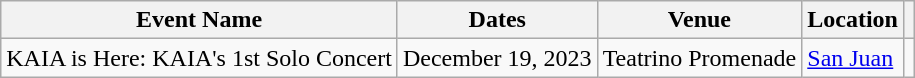<table class="wikitable">
<tr>
<th>Event Name</th>
<th>Dates</th>
<th>Venue</th>
<th>Location</th>
<th></th>
</tr>
<tr>
<td>KAIA is Here: KAIA's 1st Solo Concert</td>
<td>December 19, 2023</td>
<td>Teatrino Promenade</td>
<td><a href='#'>San Juan</a></td>
<td></td>
</tr>
</table>
